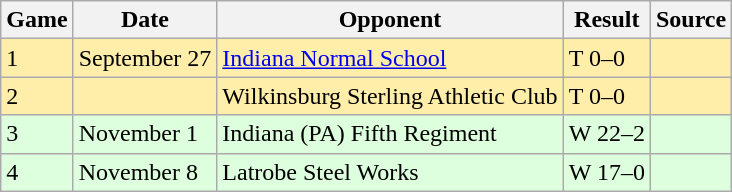<table class="wikitable">
<tr>
<th>Game</th>
<th>Date</th>
<th>Opponent</th>
<th>Result</th>
<th>Source</th>
</tr>
<tr style="background: #ffeeaa;">
<td>1</td>
<td>September 27</td>
<td><a href='#'>Indiana Normal School</a></td>
<td>T 0–0</td>
<td></td>
</tr>
<tr style="background: #ffeeaa;">
<td>2</td>
<td></td>
<td>Wilkinsburg Sterling Athletic Club</td>
<td>T 0–0</td>
<td></td>
</tr>
<tr style="background: #ddffdd;">
<td>3</td>
<td>November 1</td>
<td>Indiana (PA) Fifth Regiment</td>
<td>W 22–2</td>
<td></td>
</tr>
<tr style="background: #ddffdd;">
<td>4</td>
<td>November 8</td>
<td>Latrobe Steel Works</td>
<td>W 17–0</td>
<td></td>
</tr>
</table>
